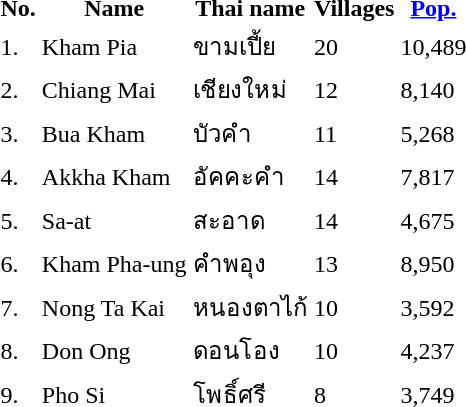<table>
<tr>
<th>No.</th>
<th>Name</th>
<th>Thai name</th>
<th>Villages</th>
<th><a href='#'>Pop.</a></th>
</tr>
<tr>
<td>1.</td>
<td>Kham Pia</td>
<td>ขามเปี้ย</td>
<td>20</td>
<td>10,489</td>
<td></td>
</tr>
<tr>
<td>2.</td>
<td>Chiang Mai</td>
<td>เชียงใหม่</td>
<td>12</td>
<td>8,140</td>
<td></td>
</tr>
<tr>
<td>3.</td>
<td>Bua Kham</td>
<td>บัวคำ</td>
<td>11</td>
<td>5,268</td>
<td></td>
</tr>
<tr>
<td>4.</td>
<td>Akkha Kham</td>
<td>อัคคะคำ</td>
<td>14</td>
<td>7,817</td>
<td></td>
</tr>
<tr>
<td>5.</td>
<td>Sa-at</td>
<td>สะอาด</td>
<td>14</td>
<td>4,675</td>
<td></td>
</tr>
<tr>
<td>6.</td>
<td>Kham Pha-ung</td>
<td>คำพอุง</td>
<td>13</td>
<td>8,950</td>
<td></td>
</tr>
<tr>
<td>7.</td>
<td>Nong Ta Kai</td>
<td>หนองตาไก้</td>
<td>10</td>
<td>3,592</td>
<td></td>
</tr>
<tr>
<td>8.</td>
<td>Don Ong</td>
<td>ดอนโอง</td>
<td>10</td>
<td>4,237</td>
<td></td>
</tr>
<tr>
<td>9.</td>
<td>Pho Si</td>
<td>โพธิ์ศรี</td>
<td>8</td>
<td>3,749</td>
<td></td>
</tr>
</table>
